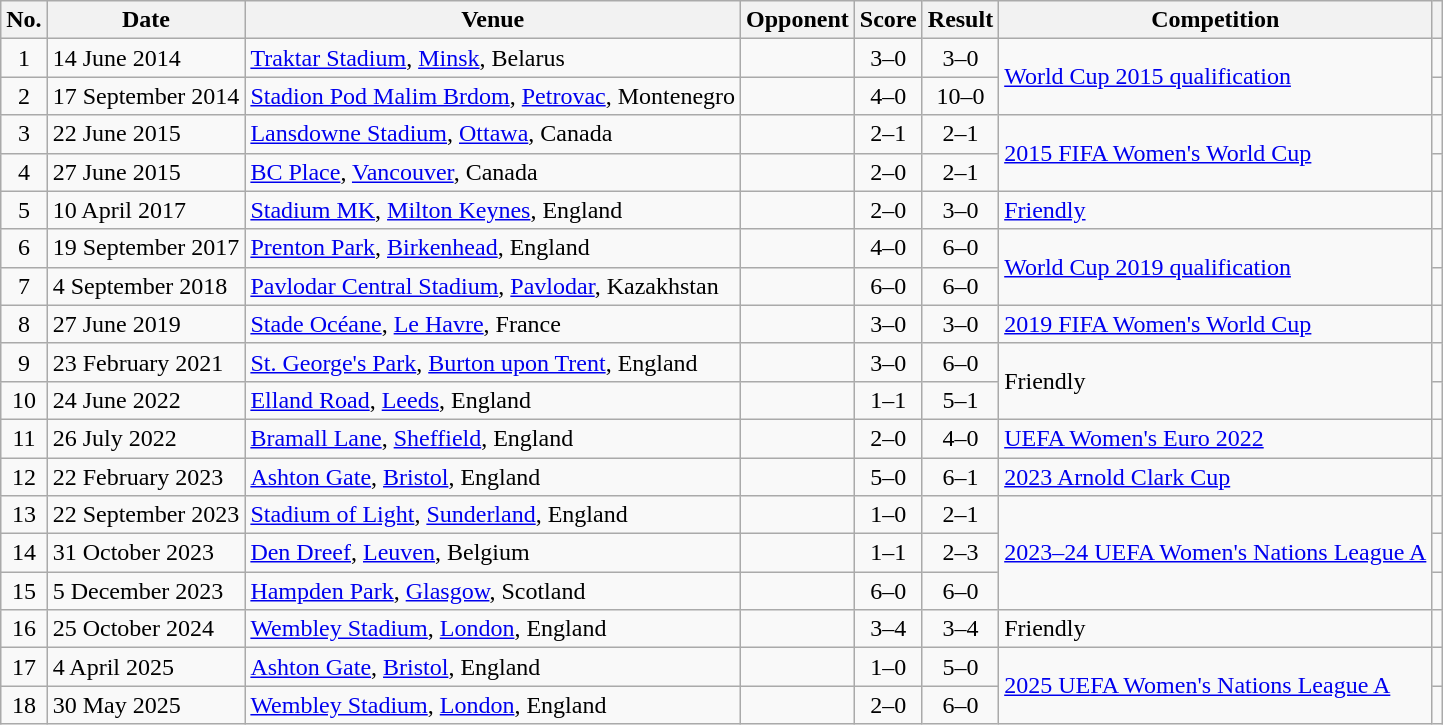<table class="wikitable sortable">
<tr>
<th scope="col">No.</th>
<th scope="col" data-sort-type="date">Date</th>
<th scope="col">Venue</th>
<th scope="col">Opponent</th>
<th scope="col">Score</th>
<th scope="col">Result</th>
<th scope="col">Competition</th>
<th scope="col" class="unsortable"></th>
</tr>
<tr>
<td scope=row style="text-align: center">1</td>
<td>14 June 2014</td>
<td><a href='#'>Traktar Stadium</a>, <a href='#'>Minsk</a>, Belarus</td>
<td></td>
<td align="center">3–0</td>
<td align="center">3–0</td>
<td rowspan="2"><a href='#'>World Cup 2015 qualification</a></td>
<td align=center></td>
</tr>
<tr>
<td scope=row style="text-align: center">2</td>
<td>17 September 2014</td>
<td><a href='#'>Stadion Pod Malim Brdom</a>, <a href='#'>Petrovac</a>, Montenegro</td>
<td></td>
<td align="center">4–0</td>
<td align="center">10–0</td>
<td align=center></td>
</tr>
<tr>
<td scope=row style="text-align: center">3</td>
<td>22 June 2015</td>
<td><a href='#'>Lansdowne Stadium</a>, <a href='#'>Ottawa</a>, Canada</td>
<td></td>
<td align="center">2–1</td>
<td align="center">2–1</td>
<td rowspan="2"><a href='#'>2015 FIFA Women's World Cup</a></td>
<td align=center></td>
</tr>
<tr>
<td scope=row style="text-align: center">4</td>
<td>27 June 2015</td>
<td><a href='#'>BC Place</a>, <a href='#'>Vancouver</a>, Canada</td>
<td></td>
<td align="center">2–0</td>
<td align="center">2–1</td>
<td align=center></td>
</tr>
<tr>
<td scope=row style="text-align: center">5</td>
<td>10 April 2017</td>
<td><a href='#'>Stadium MK</a>, <a href='#'>Milton Keynes</a>, England</td>
<td></td>
<td align="center">2–0</td>
<td align="center">3–0</td>
<td><a href='#'>Friendly</a></td>
<td align=center></td>
</tr>
<tr>
<td scope=row style="text-align: center">6</td>
<td>19 September 2017</td>
<td><a href='#'>Prenton Park</a>, <a href='#'>Birkenhead</a>, England</td>
<td></td>
<td align="center">4–0</td>
<td align="center">6–0</td>
<td rowspan="2"><a href='#'>World Cup 2019 qualification</a></td>
<td align=center></td>
</tr>
<tr>
<td scope=row style="text-align: center">7</td>
<td>4 September 2018</td>
<td><a href='#'>Pavlodar Central Stadium</a>, <a href='#'>Pavlodar</a>, Kazakhstan</td>
<td></td>
<td align="center">6–0</td>
<td align="center">6–0</td>
<td align=center></td>
</tr>
<tr>
<td scope=row style="text-align: center">8</td>
<td>27 June 2019</td>
<td><a href='#'>Stade Océane</a>, <a href='#'>Le Havre</a>, France</td>
<td></td>
<td align="center">3–0</td>
<td align="center">3–0</td>
<td><a href='#'>2019 FIFA Women's World Cup</a></td>
<td align=center></td>
</tr>
<tr>
<td scope=row style="text-align: center">9</td>
<td>23 February 2021</td>
<td><a href='#'>St. George's Park</a>, <a href='#'>Burton upon Trent</a>, England</td>
<td></td>
<td align="center">3–0</td>
<td align="center">6–0</td>
<td rowspan="2">Friendly</td>
<td align=center></td>
</tr>
<tr>
<td scope=row style="text-align: center">10</td>
<td>24 June 2022</td>
<td><a href='#'>Elland Road</a>, <a href='#'>Leeds</a>, England</td>
<td></td>
<td align="center">1–1</td>
<td align="center">5–1</td>
<td align=center></td>
</tr>
<tr>
<td scope=row style="text-align: center">11</td>
<td>26 July 2022</td>
<td><a href='#'>Bramall Lane</a>, <a href='#'>Sheffield</a>, England</td>
<td></td>
<td align="center">2–0</td>
<td align="center">4–0</td>
<td><a href='#'>UEFA Women's Euro 2022</a></td>
<td align="center"></td>
</tr>
<tr>
<td scope=row style="text-align: center">12</td>
<td>22 February 2023</td>
<td><a href='#'>Ashton Gate</a>, <a href='#'>Bristol</a>, England</td>
<td></td>
<td align="center">5–0</td>
<td align="center">6–1</td>
<td><a href='#'>2023 Arnold Clark Cup</a></td>
<td align="center"></td>
</tr>
<tr>
<td scope=row style="text-align: center">13</td>
<td>22 September 2023</td>
<td><a href='#'>Stadium of Light</a>, <a href='#'>Sunderland</a>, England</td>
<td></td>
<td align="center">1–0</td>
<td align="center">2–1</td>
<td rowspan="3"><a href='#'>2023–24 UEFA Women's Nations League A</a></td>
<td align="center"></td>
</tr>
<tr>
<td scope=row style="text-align: center">14</td>
<td>31 October 2023</td>
<td><a href='#'>Den Dreef</a>, <a href='#'>Leuven</a>, Belgium</td>
<td></td>
<td align="center">1–1</td>
<td align="center">2–3</td>
<td align="center"></td>
</tr>
<tr>
<td scope=row style="text-align: center">15</td>
<td>5 December 2023</td>
<td><a href='#'>Hampden Park</a>, <a href='#'>Glasgow</a>, Scotland</td>
<td></td>
<td align="center">6–0</td>
<td align="center">6–0</td>
<td align="center"></td>
</tr>
<tr>
<td scope=row style="text-align: center">16</td>
<td>25 October 2024</td>
<td><a href='#'>Wembley Stadium</a>, <a href='#'>London</a>, England</td>
<td></td>
<td align="center">3–4</td>
<td align="center">3–4</td>
<td>Friendly</td>
<td align="center"></td>
</tr>
<tr>
<td scope=row style="text-align: center">17</td>
<td>4 April 2025</td>
<td><a href='#'>Ashton Gate</a>, <a href='#'>Bristol</a>, England</td>
<td></td>
<td align="center">1–0</td>
<td align="center">5–0</td>
<td rowspan="2"><a href='#'>2025 UEFA Women's Nations League A</a></td>
<td align="center"></td>
</tr>
<tr>
<td scope=row style="text-align: center">18</td>
<td>30 May 2025</td>
<td><a href='#'>Wembley Stadium</a>, <a href='#'>London</a>, England</td>
<td></td>
<td align="center">2–0</td>
<td align="center">6–0</td>
<td></td>
</tr>
</table>
